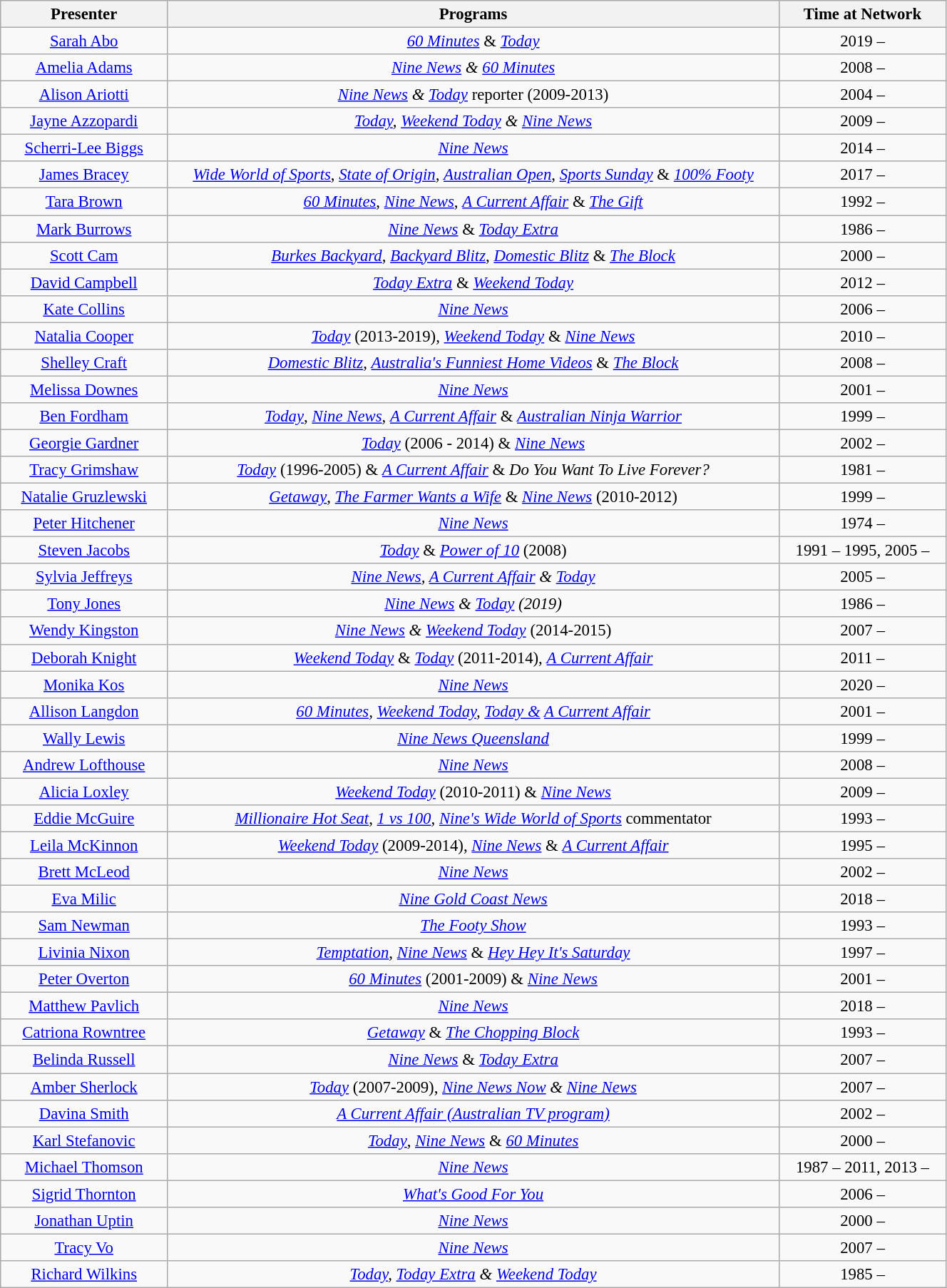<table class="wikitable" style="text-align:center; font-size:95%; width:70%;">
<tr>
<th style="width:15%;">Presenter</th>
<th style="width:55%;">Programs</th>
<th style="width:15%;">Time at Network</th>
</tr>
<tr>
<td><a href='#'>Sarah Abo</a></td>
<td><em><a href='#'>60 Minutes</a></em> & <em><a href='#'>Today</a></em></td>
<td>2019 –</td>
</tr>
<tr>
<td><a href='#'>Amelia Adams</a></td>
<td><em><a href='#'>Nine News</a> & <a href='#'>60 Minutes</a></em></td>
<td>2008 –</td>
</tr>
<tr>
<td><a href='#'>Alison Ariotti</a></td>
<td><em><a href='#'>Nine News</a> & <a href='#'>Today</a></em> reporter (2009-2013)</td>
<td>2004 –</td>
</tr>
<tr>
<td><a href='#'>Jayne Azzopardi</a></td>
<td><a href='#'><em>Today</em></a><em>, <a href='#'>Weekend Today</a> & <a href='#'>Nine News</a></em></td>
<td>2009 –</td>
</tr>
<tr>
<td><a href='#'>Scherri-Lee Biggs</a></td>
<td><em><a href='#'>Nine News</a></em></td>
<td>2014 –</td>
</tr>
<tr>
<td><a href='#'>James Bracey</a></td>
<td><em><a href='#'>Wide World of Sports</a></em>, <em><a href='#'>State of Origin</a>,</em> <em><a href='#'>Australian Open</a></em>, <em><a href='#'>Sports Sunday</a></em> & <em><a href='#'>100% Footy</a></em></td>
<td>2017 –</td>
</tr>
<tr>
<td><a href='#'>Tara Brown</a></td>
<td><em><a href='#'>60 Minutes</a></em>, <em><a href='#'>Nine News</a></em>, <em><a href='#'>A Current Affair</a></em> & <em><a href='#'>The Gift</a></em></td>
<td>1992 –</td>
</tr>
<tr>
<td><a href='#'>Mark Burrows</a></td>
<td><em><a href='#'>Nine News</a></em> & <em><a href='#'>Today Extra</a></em></td>
<td>1986 –</td>
</tr>
<tr>
<td><a href='#'>Scott Cam</a></td>
<td><em><a href='#'>Burkes Backyard</a></em>, <em><a href='#'>Backyard Blitz</a></em>, <em><a href='#'>Domestic Blitz</a></em> & <em><a href='#'>The Block</a></em></td>
<td>2000 –</td>
</tr>
<tr>
<td><a href='#'>David Campbell</a></td>
<td><em><a href='#'>Today Extra</a></em> & <em><a href='#'>Weekend Today</a></em></td>
<td>2012 –</td>
</tr>
<tr>
<td><a href='#'>Kate Collins</a></td>
<td><em><a href='#'>Nine News</a></em></td>
<td>2006 –</td>
</tr>
<tr>
<td><a href='#'>Natalia Cooper</a></td>
<td><a href='#'><em>Today</em></a> (2013-2019), <a href='#'><em>Weekend Today</em></a> & <em><a href='#'>Nine News</a></em></td>
<td>2010 –</td>
</tr>
<tr>
<td><a href='#'>Shelley Craft</a></td>
<td><em><a href='#'>Domestic Blitz</a></em>, <em><a href='#'>Australia's Funniest Home Videos</a></em> & <em><a href='#'>The Block</a></em></td>
<td>2008 –</td>
</tr>
<tr>
<td><a href='#'>Melissa Downes</a></td>
<td><em><a href='#'>Nine News</a></em></td>
<td>2001 –</td>
</tr>
<tr>
<td><a href='#'>Ben Fordham</a></td>
<td><em><a href='#'>Today</a></em>, <em><a href='#'>Nine News</a></em>, <em><a href='#'>A Current Affair</a></em> & <em><a href='#'>Australian Ninja Warrior</a></em></td>
<td>1999 –</td>
</tr>
<tr>
<td><a href='#'>Georgie Gardner</a></td>
<td><em><a href='#'>Today</a></em> (2006 - 2014) & <em><a href='#'>Nine News</a></em></td>
<td>2002 –</td>
</tr>
<tr>
<td><a href='#'>Tracy Grimshaw</a></td>
<td><em><a href='#'>Today</a></em> (1996-2005) & <em><a href='#'>A Current Affair</a></em> & <em> Do You Want To Live Forever?</em></td>
<td>1981 –</td>
</tr>
<tr>
<td><a href='#'>Natalie Gruzlewski</a></td>
<td><em><a href='#'>Getaway</a></em>, <em><a href='#'>The Farmer Wants a Wife</a></em> & <em><a href='#'>Nine News</a></em> (2010-2012)</td>
<td>1999 –</td>
</tr>
<tr>
<td><a href='#'>Peter Hitchener</a></td>
<td><em><a href='#'>Nine News</a></em></td>
<td>1974 –</td>
</tr>
<tr>
<td><a href='#'>Steven Jacobs</a></td>
<td><em><a href='#'>Today</a></em> & <em><a href='#'>Power of 10</a></em> (2008)</td>
<td>1991 – 1995, 2005 –</td>
</tr>
<tr>
<td><a href='#'>Sylvia Jeffreys</a></td>
<td><em><a href='#'>Nine News</a>, <a href='#'>A Current Affair</a> &</em> <em><a href='#'>Today</a></em></td>
<td>2005 –</td>
</tr>
<tr>
<td><a href='#'>Tony Jones</a></td>
<td><em><a href='#'>Nine News</a> & <a href='#'>Today</a> (2019)</em></td>
<td>1986 –</td>
</tr>
<tr>
<td><a href='#'>Wendy Kingston</a></td>
<td><em><a href='#'>Nine News</a> & <a href='#'>Weekend Today</a></em> (2014-2015)</td>
<td>2007 –</td>
</tr>
<tr>
<td><a href='#'>Deborah Knight</a></td>
<td><em><a href='#'>Weekend Today</a></em> & <em><a href='#'>Today</a></em> (2011-2014), <a href='#'><em>A Current Affair</em></a></td>
<td>2011 –</td>
</tr>
<tr>
<td><a href='#'>Monika Kos</a></td>
<td><em><a href='#'>Nine News</a></em></td>
<td>2020 –</td>
</tr>
<tr>
<td><a href='#'>Allison Langdon</a></td>
<td><em><a href='#'>60 Minutes</a>,</em> <em><a href='#'>Weekend Today</a>, <a href='#'>Today &</a> <a href='#'>A Current Affair</a></em></td>
<td>2001 –</td>
</tr>
<tr>
<td><a href='#'>Wally Lewis</a></td>
<td><em><a href='#'>Nine News Queensland</a></em></td>
<td>1999 –</td>
</tr>
<tr>
<td><a href='#'>Andrew Lofthouse</a></td>
<td><em><a href='#'>Nine News</a></em></td>
<td>2008 –</td>
</tr>
<tr>
<td><a href='#'>Alicia Loxley</a></td>
<td><em><a href='#'>Weekend Today</a></em> (2010-2011) & <em><a href='#'>Nine News</a></em></td>
<td>2009 –</td>
</tr>
<tr>
<td><a href='#'>Eddie McGuire</a></td>
<td><em><a href='#'>Millionaire Hot Seat</a></em>, <em><a href='#'>1 vs 100</a></em>, <em><a href='#'>Nine's Wide World of Sports</a></em> commentator</td>
<td>1993 –</td>
</tr>
<tr>
<td><a href='#'>Leila McKinnon</a></td>
<td><em><a href='#'>Weekend Today</a></em> (2009-2014), <em><a href='#'>Nine News</a></em> & <em><a href='#'>A Current Affair</a></em></td>
<td>1995 –</td>
</tr>
<tr>
<td><a href='#'>Brett McLeod</a></td>
<td><em><a href='#'>Nine News</a></em></td>
<td>2002 –</td>
</tr>
<tr>
<td><a href='#'>Eva Milic</a></td>
<td><em><a href='#'>Nine Gold Coast News</a></em></td>
<td>2018 –</td>
</tr>
<tr>
<td><a href='#'>Sam Newman</a></td>
<td><em><a href='#'>The Footy Show</a></em></td>
<td>1993 –</td>
</tr>
<tr>
<td><a href='#'>Livinia Nixon</a></td>
<td><em><a href='#'>Temptation</a></em>, <em><a href='#'>Nine News</a></em> & <em><a href='#'>Hey Hey It's Saturday</a></em></td>
<td>1997 –</td>
</tr>
<tr>
<td><a href='#'>Peter Overton</a></td>
<td><em><a href='#'>60 Minutes</a></em> (2001-2009) & <em><a href='#'>Nine News</a></em></td>
<td>2001 –</td>
</tr>
<tr>
<td><a href='#'>Matthew Pavlich</a></td>
<td><em><a href='#'>Nine News</a></em></td>
<td>2018 –</td>
</tr>
<tr>
<td><a href='#'>Catriona Rowntree</a></td>
<td><em><a href='#'>Getaway</a></em> & <em><a href='#'>The Chopping Block</a></em></td>
<td>1993 –</td>
</tr>
<tr>
<td><a href='#'>Belinda Russell</a></td>
<td><em><a href='#'>Nine News</a></em> & <em><a href='#'>Today Extra</a></em></td>
<td>2007 –</td>
</tr>
<tr>
<td><a href='#'>Amber Sherlock</a></td>
<td><a href='#'><em>Today</em></a> (2007-2009), <em><a href='#'>Nine News Now</a> &</em> <em><a href='#'>Nine News</a></em></td>
<td>2007 –</td>
</tr>
<tr>
<td><a href='#'>Davina Smith</a></td>
<td><em><a href='#'>A Current Affair (Australian TV program)</a></em></td>
<td>2002 –</td>
</tr>
<tr>
<td><a href='#'>Karl Stefanovic</a></td>
<td><em><a href='#'>Today</a></em>, <em><a href='#'>Nine News</a></em> & <em><a href='#'>60 Minutes</a></em></td>
<td>2000 –</td>
</tr>
<tr>
<td><a href='#'>Michael Thomson</a></td>
<td><em><a href='#'>Nine News</a></em></td>
<td>1987 – 2011, 2013 –</td>
</tr>
<tr>
<td><a href='#'>Sigrid Thornton</a></td>
<td><em><a href='#'>What's Good For You</a></em></td>
<td>2006 –</td>
</tr>
<tr>
<td><a href='#'>Jonathan Uptin</a></td>
<td><em><a href='#'>Nine News</a></em></td>
<td>2000 –</td>
</tr>
<tr>
<td><a href='#'>Tracy Vo</a></td>
<td><em><a href='#'>Nine News</a></em></td>
<td>2007 –</td>
</tr>
<tr>
<td><a href='#'>Richard Wilkins</a></td>
<td><em><a href='#'>Today</a>, <a href='#'>Today Extra</a> & <a href='#'>Weekend Today</a></em></td>
<td>1985 –</td>
</tr>
</table>
